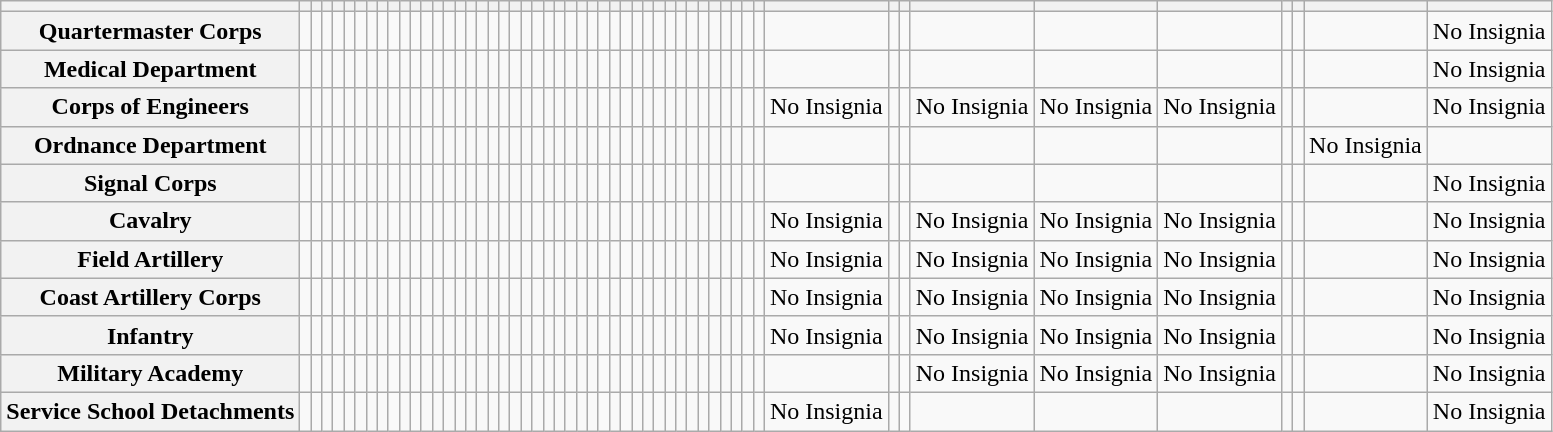<table Class="wikitable">
<tr>
<th></th>
<th><small></small></th>
<th><small></small></th>
<th><small></small></th>
<th><small></small></th>
<th><small></small></th>
<th><small></small></th>
<th><small></small></th>
<th><small></small></th>
<th><small></small></th>
<th><small></small></th>
<th><small></small></th>
<th><small></small></th>
<th><small></small></th>
<th><small></small></th>
<th><small></small></th>
<th><small></small></th>
<th><small></small></th>
<th><small></small></th>
<th><small></small></th>
<th><small></small></th>
<th><small></small></th>
<th><small></small></th>
<th><small></small></th>
<th><small></small></th>
<th><small></small></th>
<th><small></small></th>
<th><small></small></th>
<th><small></small></th>
<th><small></small></th>
<th><small></small></th>
<th><small></small></th>
<th><small></small></th>
<th><small></small></th>
<th><small></small></th>
<th><small></small></th>
<th><small></small></th>
<th><small></small></th>
<th><small></small></th>
<th><small></small></th>
<th><small></small></th>
<th><small></small></th>
<th><small></small></th>
<th><small></small></th>
<th><small></small></th>
<th><small></small></th>
<th><small></small></th>
<th><small></small></th>
<th><small></small></th>
<th><small></small></th>
<th><small></small></th>
<th><small></small></th>
<th><small></small></th>
</tr>
<tr>
<th><strong>Quartermaster Corps</strong></th>
<td></td>
<td></td>
<td></td>
<td></td>
<td></td>
<td></td>
<td></td>
<td></td>
<td></td>
<td></td>
<td></td>
<td></td>
<td></td>
<td></td>
<td></td>
<td></td>
<td></td>
<td></td>
<td></td>
<td></td>
<td></td>
<td></td>
<td></td>
<td></td>
<td></td>
<td></td>
<td></td>
<td></td>
<td></td>
<td></td>
<td></td>
<td></td>
<td></td>
<td></td>
<td></td>
<td></td>
<td></td>
<td></td>
<td></td>
<td></td>
<td></td>
<td></td>
<td></td>
<td></td>
<td></td>
<td></td>
<td></td>
<td></td>
<td></td>
<td></td>
<td></td>
<td>No Insignia</td>
</tr>
<tr>
<th><strong>Medical Department</strong></th>
<td></td>
<td></td>
<td></td>
<td></td>
<td></td>
<td></td>
<td></td>
<td></td>
<td></td>
<td></td>
<td></td>
<td></td>
<td></td>
<td></td>
<td></td>
<td></td>
<td></td>
<td></td>
<td></td>
<td></td>
<td></td>
<td></td>
<td></td>
<td></td>
<td></td>
<td></td>
<td></td>
<td></td>
<td></td>
<td></td>
<td></td>
<td></td>
<td></td>
<td></td>
<td></td>
<td></td>
<td></td>
<td></td>
<td></td>
<td></td>
<td></td>
<td></td>
<td></td>
<td></td>
<td></td>
<td></td>
<td></td>
<td></td>
<td></td>
<td></td>
<td></td>
<td>No Insignia</td>
</tr>
<tr>
<th><strong>Corps of Engineers</strong></th>
<td></td>
<td></td>
<td></td>
<td></td>
<td></td>
<td></td>
<td></td>
<td></td>
<td></td>
<td></td>
<td></td>
<td></td>
<td></td>
<td></td>
<td></td>
<td></td>
<td></td>
<td></td>
<td></td>
<td></td>
<td></td>
<td></td>
<td></td>
<td></td>
<td></td>
<td></td>
<td></td>
<td></td>
<td></td>
<td></td>
<td></td>
<td></td>
<td></td>
<td></td>
<td></td>
<td></td>
<td></td>
<td></td>
<td></td>
<td></td>
<td></td>
<td></td>
<td>No Insignia</td>
<td></td>
<td></td>
<td>No Insignia</td>
<td>No Insignia</td>
<td>No Insignia</td>
<td></td>
<td></td>
<td></td>
<td>No Insignia</td>
</tr>
<tr>
<th><strong>Ordnance Department</strong></th>
<td></td>
<td></td>
<td></td>
<td></td>
<td></td>
<td></td>
<td></td>
<td></td>
<td></td>
<td></td>
<td></td>
<td></td>
<td></td>
<td></td>
<td></td>
<td></td>
<td></td>
<td></td>
<td></td>
<td></td>
<td></td>
<td></td>
<td></td>
<td></td>
<td></td>
<td></td>
<td></td>
<td></td>
<td></td>
<td></td>
<td></td>
<td></td>
<td></td>
<td></td>
<td></td>
<td></td>
<td></td>
<td></td>
<td></td>
<td></td>
<td></td>
<td></td>
<td></td>
<td></td>
<td></td>
<td></td>
<td></td>
<td></td>
<td></td>
<td></td>
<td>No Insignia</td>
<td></td>
</tr>
<tr>
<th><strong>Signal Corps</strong></th>
<td></td>
<td></td>
<td></td>
<td></td>
<td></td>
<td></td>
<td></td>
<td></td>
<td></td>
<td></td>
<td></td>
<td></td>
<td></td>
<td></td>
<td></td>
<td></td>
<td></td>
<td></td>
<td></td>
<td></td>
<td></td>
<td></td>
<td></td>
<td></td>
<td></td>
<td></td>
<td></td>
<td></td>
<td></td>
<td></td>
<td></td>
<td></td>
<td></td>
<td></td>
<td></td>
<td></td>
<td></td>
<td></td>
<td></td>
<td></td>
<td></td>
<td></td>
<td></td>
<td></td>
<td></td>
<td></td>
<td></td>
<td></td>
<td></td>
<td></td>
<td></td>
<td>No Insignia</td>
</tr>
<tr>
<th><strong>Cavalry</strong></th>
<td></td>
<td></td>
<td></td>
<td></td>
<td></td>
<td></td>
<td></td>
<td></td>
<td></td>
<td></td>
<td></td>
<td></td>
<td></td>
<td></td>
<td></td>
<td></td>
<td></td>
<td></td>
<td></td>
<td></td>
<td></td>
<td></td>
<td></td>
<td></td>
<td></td>
<td></td>
<td></td>
<td></td>
<td></td>
<td></td>
<td></td>
<td></td>
<td></td>
<td></td>
<td></td>
<td></td>
<td></td>
<td></td>
<td></td>
<td></td>
<td></td>
<td></td>
<td>No Insignia</td>
<td></td>
<td></td>
<td>No Insignia</td>
<td>No Insignia</td>
<td>No Insignia</td>
<td></td>
<td></td>
<td></td>
<td>No Insignia</td>
</tr>
<tr>
<th><strong>Field Artillery</strong></th>
<td></td>
<td></td>
<td></td>
<td></td>
<td></td>
<td></td>
<td></td>
<td></td>
<td></td>
<td></td>
<td></td>
<td></td>
<td></td>
<td></td>
<td></td>
<td></td>
<td></td>
<td></td>
<td></td>
<td></td>
<td></td>
<td></td>
<td></td>
<td></td>
<td></td>
<td></td>
<td></td>
<td></td>
<td></td>
<td></td>
<td></td>
<td></td>
<td></td>
<td></td>
<td></td>
<td></td>
<td></td>
<td></td>
<td></td>
<td></td>
<td></td>
<td></td>
<td>No Insignia</td>
<td></td>
<td></td>
<td>No Insignia</td>
<td>No Insignia</td>
<td>No Insignia</td>
<td></td>
<td></td>
<td></td>
<td>No Insignia</td>
</tr>
<tr>
<th><strong>Coast Artillery Corps</strong></th>
<td></td>
<td></td>
<td></td>
<td></td>
<td></td>
<td></td>
<td></td>
<td></td>
<td></td>
<td></td>
<td></td>
<td></td>
<td></td>
<td></td>
<td></td>
<td></td>
<td></td>
<td></td>
<td></td>
<td></td>
<td></td>
<td></td>
<td></td>
<td></td>
<td></td>
<td></td>
<td></td>
<td></td>
<td></td>
<td></td>
<td></td>
<td></td>
<td></td>
<td></td>
<td></td>
<td></td>
<td></td>
<td></td>
<td></td>
<td></td>
<td></td>
<td></td>
<td>No Insignia</td>
<td></td>
<td></td>
<td>No Insignia</td>
<td>No Insignia</td>
<td>No Insignia</td>
<td></td>
<td></td>
<td></td>
<td>No Insignia</td>
</tr>
<tr>
<th><strong>Infantry</strong></th>
<td></td>
<td></td>
<td></td>
<td></td>
<td></td>
<td></td>
<td></td>
<td></td>
<td></td>
<td></td>
<td></td>
<td></td>
<td></td>
<td></td>
<td></td>
<td></td>
<td></td>
<td></td>
<td></td>
<td></td>
<td></td>
<td></td>
<td></td>
<td></td>
<td></td>
<td></td>
<td></td>
<td></td>
<td></td>
<td></td>
<td></td>
<td></td>
<td></td>
<td></td>
<td></td>
<td></td>
<td></td>
<td></td>
<td></td>
<td></td>
<td></td>
<td></td>
<td>No Insignia</td>
<td></td>
<td></td>
<td>No Insignia</td>
<td>No Insignia</td>
<td>No Insignia</td>
<td></td>
<td></td>
<td></td>
<td>No Insignia</td>
</tr>
<tr>
<th><strong>Military Academy</strong></th>
<td></td>
<td></td>
<td></td>
<td></td>
<td></td>
<td></td>
<td></td>
<td></td>
<td></td>
<td></td>
<td></td>
<td></td>
<td></td>
<td></td>
<td></td>
<td></td>
<td></td>
<td></td>
<td></td>
<td></td>
<td></td>
<td></td>
<td></td>
<td></td>
<td></td>
<td></td>
<td></td>
<td></td>
<td></td>
<td></td>
<td></td>
<td></td>
<td></td>
<td></td>
<td></td>
<td></td>
<td></td>
<td></td>
<td></td>
<td></td>
<td></td>
<td></td>
<td></td>
<td></td>
<td></td>
<td>No Insignia</td>
<td>No Insignia</td>
<td>No Insignia</td>
<td></td>
<td></td>
<td></td>
<td>No Insignia</td>
</tr>
<tr>
<th><strong>Service School Detachments</strong></th>
<td></td>
<td></td>
<td></td>
<td></td>
<td></td>
<td></td>
<td></td>
<td></td>
<td></td>
<td></td>
<td></td>
<td></td>
<td></td>
<td></td>
<td></td>
<td></td>
<td></td>
<td></td>
<td></td>
<td></td>
<td></td>
<td></td>
<td></td>
<td></td>
<td></td>
<td></td>
<td></td>
<td></td>
<td></td>
<td></td>
<td></td>
<td></td>
<td></td>
<td></td>
<td></td>
<td></td>
<td></td>
<td></td>
<td></td>
<td></td>
<td></td>
<td></td>
<td>No Insignia</td>
<td></td>
<td></td>
<td></td>
<td></td>
<td></td>
<td></td>
<td></td>
<td></td>
<td>No Insignia</td>
</tr>
</table>
